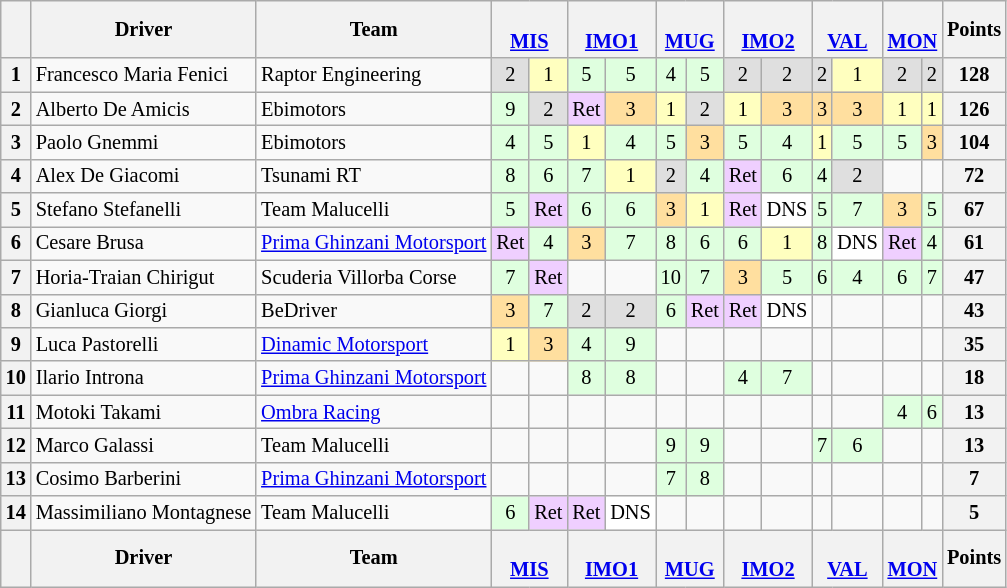<table class="wikitable" style="font-size:85%; text-align:center">
<tr>
<th></th>
<th>Driver</th>
<th>Team</th>
<th colspan="2"><br><a href='#'>MIS</a></th>
<th colspan="2"><br><a href='#'>IMO1</a></th>
<th colspan="2"><br><a href='#'>MUG</a></th>
<th colspan="2"><br><a href='#'>IMO2</a></th>
<th colspan="2"><br><a href='#'>VAL</a></th>
<th colspan="2"><br><a href='#'>MON</a></th>
<th>Points</th>
</tr>
<tr>
<th>1</th>
<td align="left"> Francesco Maria Fenici</td>
<td align="left"> Raptor Engineering</td>
<td style="background:#dfdfdf;">2</td>
<td style="background:#ffffbf;">1</td>
<td style="background:#dfffdf;">5</td>
<td style="background:#dfffdf;">5</td>
<td style="background:#dfffdf;">4</td>
<td style="background:#dfffdf;">5</td>
<td style="background:#dfdfdf;">2</td>
<td style="background:#dfdfdf;">2</td>
<td style="background:#dfdfdf;">2</td>
<td style="background:#ffffbf;">1</td>
<td style="background:#dfdfdf;">2</td>
<td style="background:#dfdfdf;">2</td>
<th>128</th>
</tr>
<tr>
<th>2</th>
<td align="left"> Alberto De Amicis</td>
<td align="left"> Ebimotors</td>
<td style="background:#dfffdf;">9</td>
<td style="background:#dfdfdf;">2</td>
<td style="background:#efcfff;">Ret</td>
<td style="background:#ffdf9f;">3</td>
<td style="background:#ffffbf;">1</td>
<td style="background:#dfdfdf;">2</td>
<td style="background:#ffffbf;">1</td>
<td style="background:#ffdf9f;">3</td>
<td style="background:#ffdf9f;">3</td>
<td style="background:#ffdf9f;">3</td>
<td style="background:#ffffbf;">1</td>
<td style="background:#ffffbf;">1</td>
<th>126</th>
</tr>
<tr>
<th>3</th>
<td align="left"> Paolo Gnemmi</td>
<td align="left"> Ebimotors</td>
<td style="background:#dfffdf;">4</td>
<td style="background:#dfffdf;">5</td>
<td style="background:#ffffbf;">1</td>
<td style="background:#dfffdf;">4</td>
<td style="background:#dfffdf;">5</td>
<td style="background:#ffdf9f;">3</td>
<td style="background:#dfffdf;">5</td>
<td style="background:#dfffdf;">4</td>
<td style="background:#ffffbf;">1</td>
<td style="background:#dfffdf;">5</td>
<td style="background:#dfffdf;">5</td>
<td style="background:#ffdf9f;">3</td>
<th>104</th>
</tr>
<tr>
<th>4</th>
<td align="left"> Alex De Giacomi</td>
<td align="left"> Tsunami RT</td>
<td style="background:#dfffdf;">8</td>
<td style="background:#dfffdf;">6</td>
<td style="background:#dfffdf;">7</td>
<td style="background:#ffffbf;">1</td>
<td style="background:#dfdfdf;">2</td>
<td style="background:#dfffdf;">4</td>
<td style="background:#efcfff;">Ret</td>
<td style="background:#dfffdf;">6</td>
<td style="background:#dfffdf;">4</td>
<td style="background:#dfdfdf;">2</td>
<td></td>
<td></td>
<th>72</th>
</tr>
<tr>
<th>5</th>
<td align="left"> Stefano Stefanelli</td>
<td align="left"> Team Malucelli</td>
<td style="background:#dfffdf;">5</td>
<td style="background:#efcfff;">Ret</td>
<td style="background:#dfffdf;">6</td>
<td style="background:#dfffdf;">6</td>
<td style="background:#ffdf9f;">3</td>
<td style="background:#ffffbf;">1</td>
<td style="background:#efcfff;">Ret</td>
<td style="background:#ffffff;">DNS</td>
<td style="background:#dfffdf;">5</td>
<td style="background:#dfffdf;">7</td>
<td style="background:#ffdf9f;">3</td>
<td style="background:#dfffdf;">5</td>
<th>67</th>
</tr>
<tr>
<th>6</th>
<td align="left"> Cesare Brusa</td>
<td align="left" nowrap=""> <a href='#'>Prima Ghinzani Motorsport</a></td>
<td style="background:#efcfff;">Ret</td>
<td style="background:#dfffdf;">4</td>
<td style="background:#ffdf9f;">3</td>
<td style="background:#dfffdf;">7</td>
<td style="background:#dfffdf;">8</td>
<td style="background:#dfffdf;">6</td>
<td style="background:#dfffdf;">6</td>
<td style="background:#ffffbf;">1</td>
<td style="background:#dfffdf;">8</td>
<td style="background:#ffffff;">DNS</td>
<td style="background:#efcfff;">Ret</td>
<td style="background:#dfffdf;">4</td>
<th>61</th>
</tr>
<tr>
<th>7</th>
<td align="left"> Horia-Traian Chirigut</td>
<td align="left"> Scuderia Villorba Corse</td>
<td style="background:#dfffdf;">7</td>
<td style="background:#efcfff;">Ret</td>
<td></td>
<td></td>
<td style="background:#dfffdf;">10</td>
<td style="background:#dfffdf;">7</td>
<td style="background:#ffdf9f;">3</td>
<td style="background:#dfffdf;">5</td>
<td style="background:#dfffdf;">6</td>
<td style="background:#dfffdf;">4</td>
<td style="background:#dfffdf;">6</td>
<td style="background:#dfffdf;">7</td>
<th>47</th>
</tr>
<tr>
<th>8</th>
<td align="left"> Gianluca Giorgi</td>
<td align="left"> BeDriver</td>
<td style="background:#ffdf9f;">3</td>
<td style="background:#dfffdf;">7</td>
<td style="background:#dfdfdf;">2</td>
<td style="background:#dfdfdf;">2</td>
<td style="background:#dfffdf;">6</td>
<td style="background:#efcfff;">Ret</td>
<td style="background:#efcfff;">Ret</td>
<td style="background:#ffffff;">DNS</td>
<td></td>
<td></td>
<td></td>
<td></td>
<th>43</th>
</tr>
<tr>
<th>9</th>
<td align="left"> Luca Pastorelli</td>
<td align="left"> <a href='#'>Dinamic Motorsport</a></td>
<td style="background:#ffffbf;">1</td>
<td style="background:#ffdf9f;">3</td>
<td style="background:#dfffdf;">4</td>
<td style="background:#dfffdf;">9</td>
<td></td>
<td></td>
<td></td>
<td></td>
<td></td>
<td></td>
<td></td>
<td></td>
<th>35</th>
</tr>
<tr>
<th>10</th>
<td align="left"> Ilario Introna</td>
<td align="left"> <a href='#'>Prima Ghinzani Motorsport</a></td>
<td></td>
<td></td>
<td style="background:#dfffdf;">8</td>
<td style="background:#dfffdf;">8</td>
<td></td>
<td></td>
<td style="background:#dfffdf;">4</td>
<td style="background:#dfffdf;">7</td>
<td></td>
<td></td>
<td></td>
<td></td>
<th>18</th>
</tr>
<tr>
<th>11</th>
<td align="left"> Motoki Takami</td>
<td align="left"> <a href='#'>Ombra Racing</a></td>
<td></td>
<td></td>
<td></td>
<td></td>
<td></td>
<td></td>
<td></td>
<td></td>
<td></td>
<td></td>
<td style="background:#dfffdf;">4</td>
<td style="background:#dfffdf;">6</td>
<th>13</th>
</tr>
<tr>
<th>12</th>
<td align="left"> Marco Galassi</td>
<td align="left"> Team Malucelli</td>
<td></td>
<td></td>
<td></td>
<td></td>
<td style="background:#dfffdf;">9</td>
<td style="background:#dfffdf;">9</td>
<td></td>
<td></td>
<td style="background:#dfffdf;">7</td>
<td style="background:#dfffdf;">6</td>
<td></td>
<td></td>
<th>13</th>
</tr>
<tr>
<th>13</th>
<td align="left"> Cosimo Barberini</td>
<td align="left"> <a href='#'>Prima Ghinzani Motorsport</a></td>
<td></td>
<td></td>
<td></td>
<td></td>
<td style="background:#dfffdf;">7</td>
<td style="background:#dfffdf;">8</td>
<td></td>
<td></td>
<td></td>
<td></td>
<td></td>
<td></td>
<th>7</th>
</tr>
<tr>
<th>14</th>
<td align="left" nowrap=""> Massimiliano Montagnese</td>
<td align="left"> Team Malucelli</td>
<td style="background:#dfffdf;">6</td>
<td style="background:#efcfff;">Ret</td>
<td style="background:#efcfff;">Ret</td>
<td style="background:#ffffff;">DNS</td>
<td></td>
<td></td>
<td></td>
<td></td>
<td></td>
<td></td>
<td></td>
<td></td>
<th>5</th>
</tr>
<tr>
<th></th>
<th>Driver</th>
<th>Team</th>
<th colspan="2"><br><a href='#'>MIS</a></th>
<th colspan="2"><br><a href='#'>IMO1</a></th>
<th colspan="2"><br><a href='#'>MUG</a></th>
<th colspan="2"><br><a href='#'>IMO2</a></th>
<th colspan="2"><br><a href='#'>VAL</a></th>
<th colspan="2"><br><a href='#'>MON</a></th>
<th>Points</th>
</tr>
</table>
